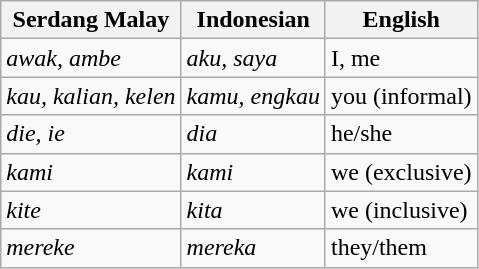<table class="wikitable">
<tr>
<th>Serdang Malay</th>
<th>Indonesian</th>
<th>English</th>
</tr>
<tr>
<td><em>awak, ambe</em></td>
<td><em>aku, saya</em></td>
<td>I, me</td>
</tr>
<tr>
<td><em>kau, kalian, kelen</em></td>
<td><em>kamu, engkau</em></td>
<td>you (informal)</td>
</tr>
<tr>
<td><em>die, ie</em></td>
<td><em>dia</em></td>
<td>he/she</td>
</tr>
<tr>
<td><em>kami</em></td>
<td><em>kami</em></td>
<td>we (exclusive)</td>
</tr>
<tr>
<td><em>kite</em></td>
<td><em>kita</em></td>
<td>we (inclusive)</td>
</tr>
<tr>
<td><em>mereke</em></td>
<td><em>mereka</em></td>
<td>they/them</td>
</tr>
</table>
